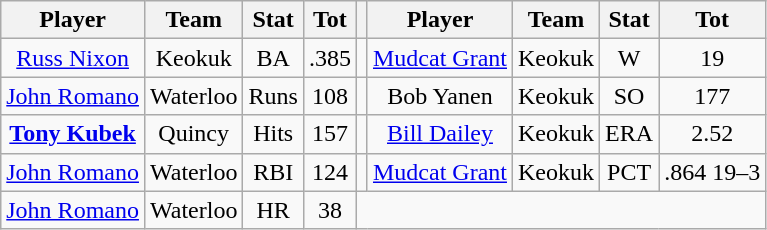<table class="wikitable" style="text-align:center">
<tr>
<th>Player</th>
<th>Team</th>
<th>Stat</th>
<th>Tot</th>
<th></th>
<th>Player</th>
<th>Team</th>
<th>Stat</th>
<th>Tot</th>
</tr>
<tr>
<td><a href='#'>Russ Nixon</a></td>
<td>Keokuk</td>
<td>BA</td>
<td>.385</td>
<td></td>
<td><a href='#'>Mudcat Grant</a></td>
<td>Keokuk</td>
<td>W</td>
<td>19</td>
</tr>
<tr>
<td><a href='#'>John Romano</a></td>
<td>Waterloo</td>
<td>Runs</td>
<td>108</td>
<td></td>
<td>Bob Yanen</td>
<td>Keokuk</td>
<td>SO</td>
<td>177</td>
</tr>
<tr>
<td><strong><a href='#'>Tony Kubek</a></strong></td>
<td>Quincy</td>
<td>Hits</td>
<td>157</td>
<td></td>
<td><a href='#'>Bill Dailey</a></td>
<td>Keokuk</td>
<td>ERA</td>
<td>2.52</td>
</tr>
<tr>
<td><a href='#'>John Romano</a></td>
<td>Waterloo</td>
<td>RBI</td>
<td>124</td>
<td></td>
<td><a href='#'>Mudcat Grant</a></td>
<td>Keokuk</td>
<td>PCT</td>
<td>.864 19–3</td>
</tr>
<tr>
<td><a href='#'>John Romano</a></td>
<td>Waterloo</td>
<td>HR</td>
<td>38</td>
</tr>
</table>
